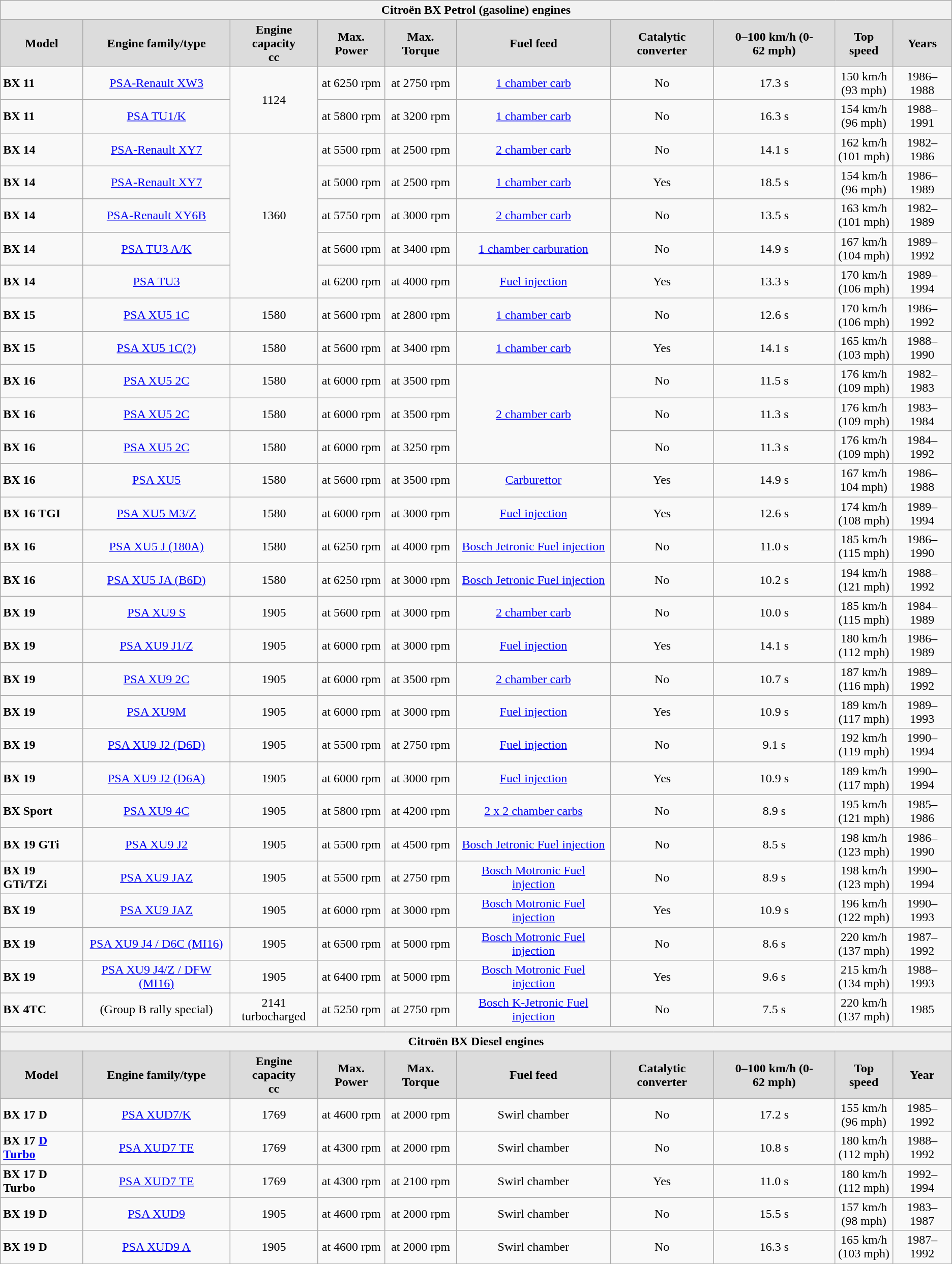<table class="wikitable" style="text-align:center; ">
<tr>
<th colspan="10">Citroën BX Petrol (gasoline) engines</th>
</tr>
<tr>
<th style="background:#DCDCDC" align="center" valign="middle">Model</th>
<th style="background:#DCDCDC" align="center" valign="middle">Engine family/type</th>
<th style="background:#DCDCDC" align="center" valign="middle">Engine capacity<br>cc</th>
<th style="background:#DCDCDC" align="center" valign="middle">Max. Power</th>
<th style="background:#DCDCDC" align="center" valign="middle">Max. Torque</th>
<th style="background:#DCDCDC" align="center" valign="middle">Fuel feed</th>
<th style="background:#DCDCDC" align="center" valign="middle">Catalytic converter</th>
<th style="background:#DCDCDC" align="center" valign="middle">0–100 km/h (0-62 mph)</th>
<th style="background:#DCDCDC" align="center" valign="middle">Top speed</th>
<th style="background:#DCDCDC" align="center" valign="middle">Years</th>
</tr>
<tr>
<td align="left"><strong>BX 11</strong></td>
<td><a href='#'>PSA-Renault XW3</a></td>
<td rowspan="2">1124</td>
<td> at 6250 rpm</td>
<td> at 2750 rpm</td>
<td><a href='#'>1 chamber carb</a></td>
<td>No</td>
<td>17.3 s</td>
<td>150 km/h<br> (93 mph)</td>
<td>1986–1988</td>
</tr>
<tr>
<td align="left"><strong>BX 11</strong></td>
<td><a href='#'>PSA TU1/K</a></td>
<td> at 5800 rpm</td>
<td> at 3200 rpm</td>
<td><a href='#'>1 chamber carb</a></td>
<td>No</td>
<td>16.3 s</td>
<td>154 km/h<br> (96 mph)</td>
<td>1988–1991</td>
</tr>
<tr>
<td align="left"><strong>BX 14</strong></td>
<td><a href='#'>PSA-Renault XY7</a></td>
<td rowspan="5">1360</td>
<td> at 5500 rpm</td>
<td> at 2500 rpm</td>
<td><a href='#'>2 chamber carb</a></td>
<td>No</td>
<td>14.1 s</td>
<td>162 km/h<br>(101 mph)</td>
<td>1982–1986</td>
</tr>
<tr>
<td align="left"><strong>BX 14</strong></td>
<td><a href='#'>PSA-Renault XY7</a></td>
<td> at 5000 rpm</td>
<td> at 2500 rpm</td>
<td><a href='#'>1 chamber carb</a></td>
<td>Yes</td>
<td>18.5 s</td>
<td>154 km/h<br>(96 mph)</td>
<td>1986–1989</td>
</tr>
<tr>
<td align="left"><strong>BX 14</strong></td>
<td><a href='#'>PSA-Renault XY6B</a></td>
<td> at 5750 rpm</td>
<td> at 3000 rpm</td>
<td><a href='#'>2 chamber carb</a></td>
<td>No</td>
<td>13.5 s</td>
<td>163 km/h<br>(101 mph)</td>
<td>1982–1989</td>
</tr>
<tr>
<td align="left"><strong>BX 14</strong></td>
<td><a href='#'>PSA TU3 A/K</a></td>
<td> at 5600 rpm</td>
<td> at 3400 rpm</td>
<td><a href='#'>1 chamber carburation</a></td>
<td>No</td>
<td>14.9 s</td>
<td>167 km/h<br>(104 mph)</td>
<td>1989–1992</td>
</tr>
<tr>
<td align="left"><strong>BX 14</strong></td>
<td><a href='#'>PSA TU3</a></td>
<td> at 6200 rpm</td>
<td> at 4000 rpm</td>
<td><a href='#'>Fuel injection</a></td>
<td>Yes</td>
<td>13.3 s</td>
<td>170 km/h<br>(106 mph)</td>
<td>1989–1994</td>
</tr>
<tr>
<td align="left"><strong>BX 15</strong></td>
<td><a href='#'>PSA XU5 1C</a></td>
<td>1580</td>
<td> at 5600 rpm</td>
<td> at 2800 rpm</td>
<td><a href='#'>1 chamber carb</a></td>
<td>No</td>
<td>12.6 s</td>
<td>170 km/h<br>(106 mph)</td>
<td>1986–1992</td>
</tr>
<tr>
<td align="left"><strong>BX 15</strong></td>
<td><a href='#'>PSA XU5 1C(?)</a></td>
<td>1580</td>
<td> at 5600 rpm</td>
<td> at 3400 rpm</td>
<td><a href='#'>1 chamber carb</a></td>
<td>Yes</td>
<td>14.1 s</td>
<td>165 km/h<br>(103 mph)</td>
<td>1988–1990</td>
</tr>
<tr>
<td align="left"><strong>BX 16</strong></td>
<td><a href='#'>PSA XU5 2C</a></td>
<td>1580</td>
<td> at 6000 rpm</td>
<td> at 3500 rpm</td>
<td rowspan="3"><a href='#'>2 chamber carb</a></td>
<td>No</td>
<td>11.5 s</td>
<td>176 km/h<br>(109 mph)</td>
<td>1982–1983</td>
</tr>
<tr>
<td align="left"><strong>BX 16</strong></td>
<td><a href='#'>PSA XU5 2C</a></td>
<td>1580</td>
<td> at 6000 rpm</td>
<td> at 3500 rpm</td>
<td>No</td>
<td>11.3 s</td>
<td>176 km/h<br>(109 mph)</td>
<td>1983–1984</td>
</tr>
<tr>
<td align="left"><strong>BX 16</strong></td>
<td><a href='#'>PSA XU5 2C</a></td>
<td>1580</td>
<td> at 6000 rpm</td>
<td> at 3250 rpm</td>
<td>No</td>
<td>11.3 s</td>
<td>176 km/h<br>(109 mph)</td>
<td>1984–1992</td>
</tr>
<tr>
<td align="left"><strong>BX 16</strong></td>
<td><a href='#'>PSA XU5</a></td>
<td>1580</td>
<td> at 5600 rpm</td>
<td> at 3500 rpm</td>
<td><a href='#'>Carburettor</a></td>
<td>Yes</td>
<td>14.9 s</td>
<td>167 km/h <br> 104 mph)</td>
<td>1986–1988</td>
</tr>
<tr>
<td align="left"><strong>BX 16 TGI</strong></td>
<td><a href='#'>PSA XU5 M3/Z</a></td>
<td>1580</td>
<td> at 6000 rpm</td>
<td> at 3000 rpm</td>
<td><a href='#'>Fuel injection</a></td>
<td>Yes</td>
<td>12.6 s</td>
<td>174 km/h <br>(108 mph)</td>
<td>1989–1994</td>
</tr>
<tr>
<td align="left"><strong>BX 16</strong></td>
<td><a href='#'>PSA XU5 J (180A)</a></td>
<td>1580</td>
<td> at 6250 rpm</td>
<td> at 4000 rpm</td>
<td><a href='#'>Bosch Jetronic Fuel injection</a></td>
<td>No</td>
<td>11.0 s</td>
<td>185 km/h<br>(115 mph)</td>
<td>1986–1990</td>
</tr>
<tr>
<td align="left"><strong>BX 16</strong></td>
<td><a href='#'>PSA XU5 JA (B6D)</a></td>
<td>1580</td>
<td> at 6250 rpm</td>
<td> at 3000 rpm</td>
<td><a href='#'>Bosch Jetronic Fuel injection</a></td>
<td>No</td>
<td>10.2 s</td>
<td>194 km/h<br>(121 mph)</td>
<td>1988–1992</td>
</tr>
<tr>
<td align="left"><strong>BX 19</strong></td>
<td><a href='#'>PSA XU9 S</a></td>
<td>1905</td>
<td> at 5600 rpm</td>
<td> at 3000 rpm</td>
<td><a href='#'>2 chamber carb</a></td>
<td>No</td>
<td>10.0 s</td>
<td>185 km/h<br>(115 mph)</td>
<td>1984–1989</td>
</tr>
<tr>
<td align="left"><strong>BX 19</strong></td>
<td><a href='#'>PSA XU9 J1/Z</a></td>
<td>1905</td>
<td> at 6000 rpm</td>
<td> at 3000 rpm</td>
<td><a href='#'>Fuel injection</a></td>
<td>Yes</td>
<td>14.1 s</td>
<td>180 km/h<br>(112 mph)</td>
<td>1986–1989</td>
</tr>
<tr>
<td align="left"><strong>BX 19</strong></td>
<td><a href='#'>PSA XU9 2C</a></td>
<td>1905</td>
<td> at 6000 rpm</td>
<td> at 3500 rpm</td>
<td><a href='#'>2 chamber carb</a></td>
<td>No</td>
<td>10.7 s</td>
<td>187 km/h<br>(116 mph)</td>
<td>1989–1992</td>
</tr>
<tr>
<td align="left"><strong>BX 19</strong></td>
<td><a href='#'>PSA XU9M</a></td>
<td>1905</td>
<td> at 6000 rpm</td>
<td> at 3000 rpm</td>
<td><a href='#'>Fuel injection</a></td>
<td>Yes</td>
<td>10.9 s</td>
<td>189 km/h<br>(117 mph)</td>
<td>1989–1993</td>
</tr>
<tr>
<td align="left"><strong>BX 19</strong></td>
<td><a href='#'>PSA XU9 J2 (D6D)</a></td>
<td>1905</td>
<td> at 5500 rpm</td>
<td> at 2750 rpm</td>
<td><a href='#'>Fuel injection</a></td>
<td>No</td>
<td>9.1 s</td>
<td>192 km/h<br>(119 mph)</td>
<td>1990–1994</td>
</tr>
<tr>
<td align="left"><strong>BX 19</strong></td>
<td><a href='#'>PSA XU9 J2 (D6A)</a></td>
<td>1905</td>
<td> at 6000 rpm</td>
<td> at 3000 rpm</td>
<td><a href='#'>Fuel injection</a></td>
<td>Yes</td>
<td>10.9 s</td>
<td>189 km/h<br>(117 mph)</td>
<td>1990–1994</td>
</tr>
<tr>
<td align="left"><strong>BX Sport</strong></td>
<td><a href='#'>PSA XU9 4C</a></td>
<td>1905</td>
<td> at 5800 rpm</td>
<td> at 4200 rpm</td>
<td><a href='#'>2 x 2 chamber carbs</a></td>
<td>No</td>
<td>8.9 s</td>
<td>195 km/h<br>(121 mph)</td>
<td>1985–1986</td>
</tr>
<tr>
<td align="left"><strong>BX 19 GTi</strong></td>
<td><a href='#'>PSA XU9 J2</a></td>
<td>1905</td>
<td> at 5500 rpm</td>
<td> at 4500 rpm</td>
<td><a href='#'>Bosch Jetronic Fuel injection</a></td>
<td>No</td>
<td>8.5 s</td>
<td>198 km/h<br>(123 mph)</td>
<td>1986–1990</td>
</tr>
<tr>
<td align="left"><strong>BX 19 GTi/TZi</strong></td>
<td><a href='#'>PSA XU9 JAZ</a></td>
<td>1905</td>
<td> at 5500 rpm</td>
<td> at 2750 rpm</td>
<td><a href='#'>Bosch Motronic Fuel injection</a></td>
<td>No</td>
<td>8.9 s</td>
<td>198 km/h<br>(123 mph)</td>
<td>1990–1994</td>
</tr>
<tr>
<td align="left"><strong>BX 19</strong></td>
<td><a href='#'>PSA XU9 JAZ</a></td>
<td>1905</td>
<td> at 6000 rpm</td>
<td> at 3000 rpm</td>
<td><a href='#'>Bosch Motronic Fuel injection</a></td>
<td>Yes</td>
<td>10.9 s</td>
<td>196 km/h<br>(122 mph)</td>
<td>1990–1993</td>
</tr>
<tr>
<td align="left"><strong>BX 19</strong></td>
<td><a href='#'>PSA XU9 J4 / D6C (MI16)</a></td>
<td>1905</td>
<td> at 6500 rpm</td>
<td> at 5000 rpm</td>
<td><a href='#'>Bosch Motronic Fuel injection</a></td>
<td>No</td>
<td>8.6 s</td>
<td>220 km/h<br>(137 mph)</td>
<td>1987–1992</td>
</tr>
<tr>
<td align="left"><strong>BX 19</strong></td>
<td><a href='#'>PSA XU9 J4/Z / DFW (MI16)</a></td>
<td>1905</td>
<td> at 6400 rpm</td>
<td> at 5000 rpm</td>
<td><a href='#'>Bosch Motronic Fuel injection</a></td>
<td>Yes</td>
<td>9.6 s</td>
<td>215 km/h<br>(134 mph)</td>
<td>1988–1993</td>
</tr>
<tr>
<td align="left"><strong>BX 4TC</strong></td>
<td>(Group B rally special)</td>
<td>2141<br>turbocharged</td>
<td> at 5250 rpm</td>
<td> at 2750 rpm</td>
<td><a href='#'>Bosch K-Jetronic Fuel injection</a></td>
<td>No</td>
<td>7.5 s</td>
<td>220 km/h<br>(137 mph)</td>
<td>1985</td>
</tr>
<tr>
<th colspan="10"></th>
</tr>
<tr>
<th colspan="10">Citroën BX Diesel engines</th>
</tr>
<tr>
<th style="background:#DCDCDC" align="center" valign="middle">Model</th>
<th style="background:#DCDCDC" align="center" valign="middle">Engine family/type</th>
<th style="background:#DCDCDC" align="center" valign="middle">Engine capacity<br>cc</th>
<th style="background:#DCDCDC" align="center" valign="middle">Max. Power</th>
<th style="background:#DCDCDC" align="center" valign="middle">Max. Torque</th>
<th style="background:#DCDCDC" align="center" valign="middle">Fuel feed</th>
<th style="background:#DCDCDC" align="center" valign="middle">Catalytic converter</th>
<th style="background:#DCDCDC" align="center" valign="middle">0–100 km/h (0-62 mph)</th>
<th style="background:#DCDCDC" align="center" valign="middle">Top speed</th>
<th style="background:#DCDCDC" align="center" valign="middle">Year</th>
</tr>
<tr>
<td align="left"><strong>BX 17 D</strong></td>
<td><a href='#'>PSA XUD7/K</a></td>
<td>1769</td>
<td> at 4600 rpm</td>
<td> at 2000 rpm</td>
<td>Swirl chamber</td>
<td>No</td>
<td>17.2 s</td>
<td>155 km/h<br>(96 mph)</td>
<td>1985–1992</td>
</tr>
<tr>
<td align="left"><strong>BX 17 <a href='#'>D Turbo</a></strong></td>
<td><a href='#'>PSA XUD7 TE</a></td>
<td>1769</td>
<td> at 4300 rpm</td>
<td> at 2000 rpm</td>
<td>Swirl chamber</td>
<td>No</td>
<td>10.8 s</td>
<td>180 km/h<br>(112 mph)</td>
<td>1988–1992</td>
</tr>
<tr>
<td align="left"><strong>BX 17 D Turbo</strong></td>
<td><a href='#'>PSA XUD7 TE</a></td>
<td>1769</td>
<td> at 4300 rpm</td>
<td> at 2100 rpm</td>
<td>Swirl chamber</td>
<td>Yes</td>
<td>11.0 s</td>
<td>180 km/h<br>(112 mph)</td>
<td>1992–1994</td>
</tr>
<tr>
<td align="left"><strong>BX 19 D</strong></td>
<td><a href='#'>PSA XUD9</a></td>
<td>1905</td>
<td> at 4600 rpm</td>
<td> at 2000 rpm</td>
<td>Swirl chamber</td>
<td>No</td>
<td>15.5 s</td>
<td>157 km/h<br>(98 mph)</td>
<td>1983–1987</td>
</tr>
<tr>
<td align="left"><strong>BX 19 D</strong></td>
<td><a href='#'>PSA XUD9 A</a></td>
<td>1905</td>
<td> at 4600 rpm</td>
<td> at 2000 rpm</td>
<td>Swirl chamber</td>
<td>No</td>
<td>16.3 s</td>
<td>165 km/h<br>(103 mph)</td>
<td>1987–1992</td>
</tr>
</table>
